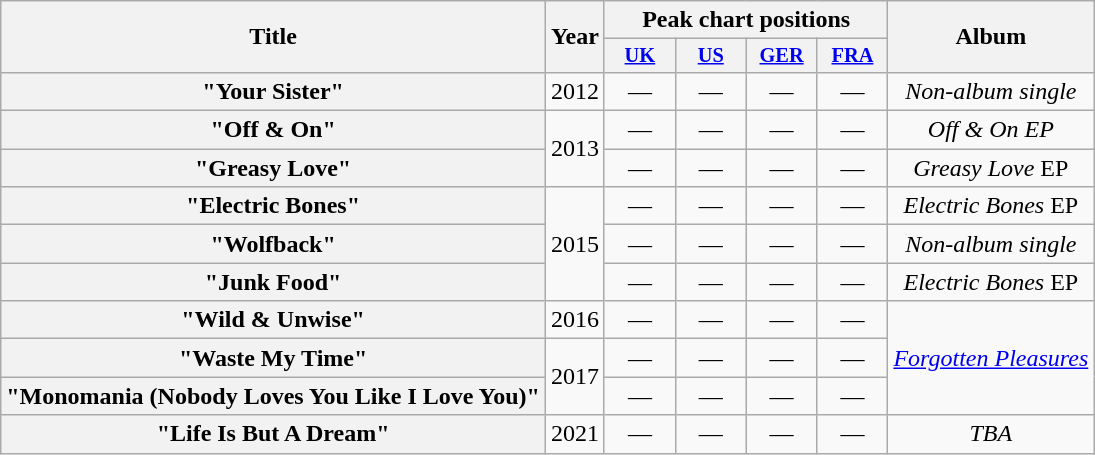<table class="wikitable plainrowheaders" style="text-align:center;">
<tr>
<th scope="col" rowspan="2">Title</th>
<th scope="col" rowspan="2">Year</th>
<th scope="col" colspan="4">Peak chart positions</th>
<th scope="col" rowspan="2">Album</th>
</tr>
<tr>
<th scope="col" style="width:3em;font-size:85%;"><a href='#'>UK</a></th>
<th scope="col" style="width:3em;font-size:85%;"><a href='#'>US</a></th>
<th scope="col" style="width:3em;font-size:85%;"><a href='#'>GER</a></th>
<th scope="col" style="width:3em;font-size:85%;"><a href='#'>FRA</a></th>
</tr>
<tr>
<th scope="row">"Your Sister"</th>
<td>2012</td>
<td>—</td>
<td>—</td>
<td>—</td>
<td>—</td>
<td rowspan="1"><em>Non-album single</em></td>
</tr>
<tr>
<th scope="row">"Off & On"</th>
<td rowspan="2">2013</td>
<td>—</td>
<td>—</td>
<td>—</td>
<td>—</td>
<td rowspan="1"><em>Off & On EP</em></td>
</tr>
<tr>
<th scope="row">"Greasy Love"</th>
<td>—</td>
<td>—</td>
<td>—</td>
<td>—</td>
<td rowspan="1"><em>Greasy Love</em> EP</td>
</tr>
<tr>
<th scope="row">"Electric Bones"</th>
<td rowspan="3">2015</td>
<td>—</td>
<td>—</td>
<td>—</td>
<td>—</td>
<td><em>Electric Bones</em> EP</td>
</tr>
<tr>
<th scope="row">"Wolfback"</th>
<td>—</td>
<td>—</td>
<td>—</td>
<td>—</td>
<td rowspan="1"><em>Non-album single</em></td>
</tr>
<tr>
<th scope="row">"Junk Food"</th>
<td>—</td>
<td>—</td>
<td>—</td>
<td>—</td>
<td><em>Electric Bones</em> EP</td>
</tr>
<tr>
<th scope="row">"Wild & Unwise"</th>
<td rowspan="1">2016</td>
<td>—</td>
<td>—</td>
<td>—</td>
<td>—</td>
<td rowspan="3"><em><a href='#'>Forgotten Pleasures</a></em></td>
</tr>
<tr>
<th scope="row">"Waste My Time"</th>
<td rowspan="2">2017</td>
<td>—</td>
<td>—</td>
<td>—</td>
<td>—</td>
</tr>
<tr>
<th scope="row">"Monomania (Nobody Loves You Like I Love You)"</th>
<td>—</td>
<td>—</td>
<td>—</td>
<td>—</td>
</tr>
<tr>
<th scope="row">"Life Is But A Dream"</th>
<td rowspan="1">2021</td>
<td>—</td>
<td>—</td>
<td>—</td>
<td>—</td>
<td rowspan="1"><em>TBA</em></td>
</tr>
</table>
